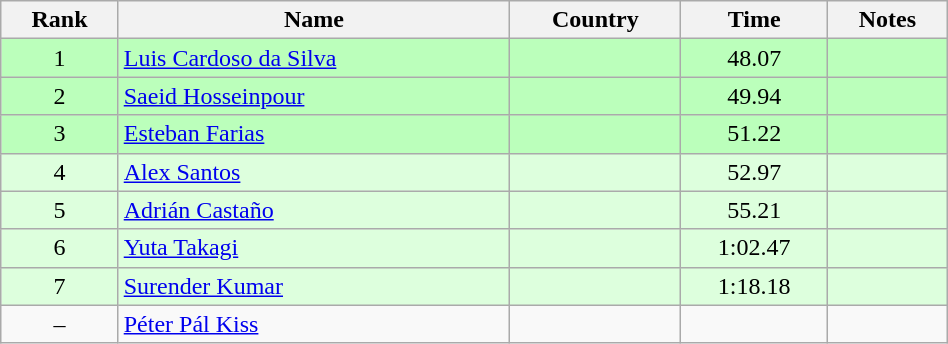<table class="wikitable" style="text-align:center;width: 50%">
<tr>
<th>Rank</th>
<th>Name</th>
<th>Country</th>
<th>Time</th>
<th>Notes</th>
</tr>
<tr bgcolor=bbffbb>
<td>1</td>
<td align="left"><a href='#'>Luis Cardoso da Silva</a></td>
<td align="left"></td>
<td>48.07</td>
<td></td>
</tr>
<tr bgcolor=bbffbb>
<td>2</td>
<td align="left"><a href='#'>Saeid Hosseinpour</a></td>
<td align="left"></td>
<td>49.94</td>
<td></td>
</tr>
<tr bgcolor=bbffbb>
<td>3</td>
<td align="left"><a href='#'>Esteban Farias</a></td>
<td align="left"></td>
<td>51.22</td>
<td></td>
</tr>
<tr bgcolor=ddffdd>
<td>4</td>
<td align="left"><a href='#'>Alex Santos</a></td>
<td align="left"></td>
<td>52.97</td>
<td></td>
</tr>
<tr bgcolor=ddffdd>
<td>5</td>
<td align="left"><a href='#'>Adrián Castaño</a></td>
<td align="left"></td>
<td>55.21</td>
<td></td>
</tr>
<tr bgcolor=ddffdd>
<td>6</td>
<td align="left"><a href='#'>Yuta Takagi</a></td>
<td align="left"></td>
<td>1:02.47</td>
<td></td>
</tr>
<tr bgcolor=ddffdd>
<td>7</td>
<td align="left"><a href='#'>Surender Kumar</a></td>
<td align="left"></td>
<td>1:18.18</td>
<td></td>
</tr>
<tr>
<td>–</td>
<td align="left"><a href='#'>Péter Pál Kiss</a></td>
<td align="left"></td>
<td></td>
<td></td>
</tr>
</table>
